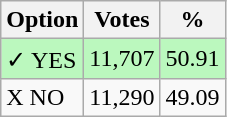<table class="wikitable">
<tr>
<th>Option</th>
<th>Votes</th>
<th>%</th>
</tr>
<tr>
<td style=background:#bbf8be>✓ YES</td>
<td style=background:#bbf8be>11,707</td>
<td style=background:#bbf8be>50.91</td>
</tr>
<tr>
<td>X NO</td>
<td>11,290</td>
<td>49.09</td>
</tr>
</table>
